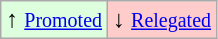<table class="wikitable" align="center">
<tr>
<td style="background:#ddffdd">↑ <small><a href='#'>Promoted</a></small></td>
<td style="background:#ffcccc">↓ <small><a href='#'>Relegated</a></small></td>
</tr>
</table>
